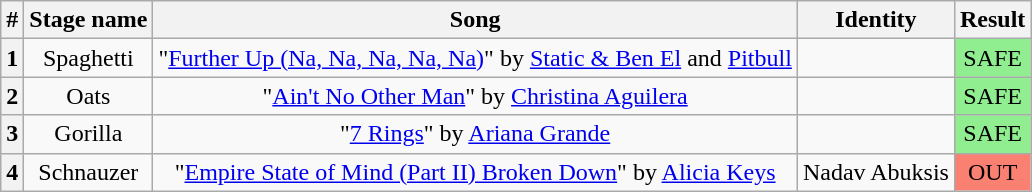<table class="wikitable plainrowheaders" style="text-align: center;">
<tr>
<th>#</th>
<th>Stage name</th>
<th>Song</th>
<th>Identity</th>
<th>Result</th>
</tr>
<tr>
<th>1</th>
<td>Spaghetti</td>
<td>"<a href='#'>Further Up (Na, Na, Na, Na, Na)</a>" by <a href='#'>Static & Ben El</a> and <a href='#'>Pitbull</a></td>
<td></td>
<td bgcolor="lightgreen">SAFE</td>
</tr>
<tr>
<th>2</th>
<td>Oats</td>
<td>"<a href='#'>Ain't No Other Man</a>" by <a href='#'>Christina Aguilera</a></td>
<td></td>
<td bgcolor="lightgreen">SAFE</td>
</tr>
<tr>
<th>3</th>
<td>Gorilla</td>
<td>"<a href='#'>7 Rings</a>" by <a href='#'>Ariana Grande</a></td>
<td></td>
<td bgcolor="lightgreen">SAFE</td>
</tr>
<tr>
<th>4</th>
<td>Schnauzer</td>
<td>"<a href='#'>Empire State of Mind (Part II) Broken Down</a>" by <a href='#'>Alicia Keys</a></td>
<td>Nadav Abuksis</td>
<td bgcolor="salmon">OUT</td>
</tr>
</table>
